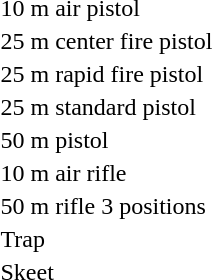<table>
<tr>
<td>10 m air pistol</td>
<td></td>
<td></td>
<td></td>
</tr>
<tr>
<td>25 m center fire pistol</td>
<td></td>
<td></td>
<td></td>
</tr>
<tr>
<td>25 m rapid fire pistol</td>
<td></td>
<td></td>
<td></td>
</tr>
<tr>
<td>25 m standard pistol</td>
<td></td>
<td></td>
<td></td>
</tr>
<tr>
<td>50 m pistol</td>
<td></td>
<td></td>
<td></td>
</tr>
<tr>
<td>10 m air rifle</td>
<td></td>
<td></td>
<td></td>
</tr>
<tr>
<td>50 m rifle 3 positions</td>
<td></td>
<td></td>
<td></td>
</tr>
<tr>
<td>Trap</td>
<td></td>
<td></td>
<td></td>
</tr>
<tr>
<td>Skeet</td>
<td></td>
<td></td>
<td></td>
</tr>
</table>
